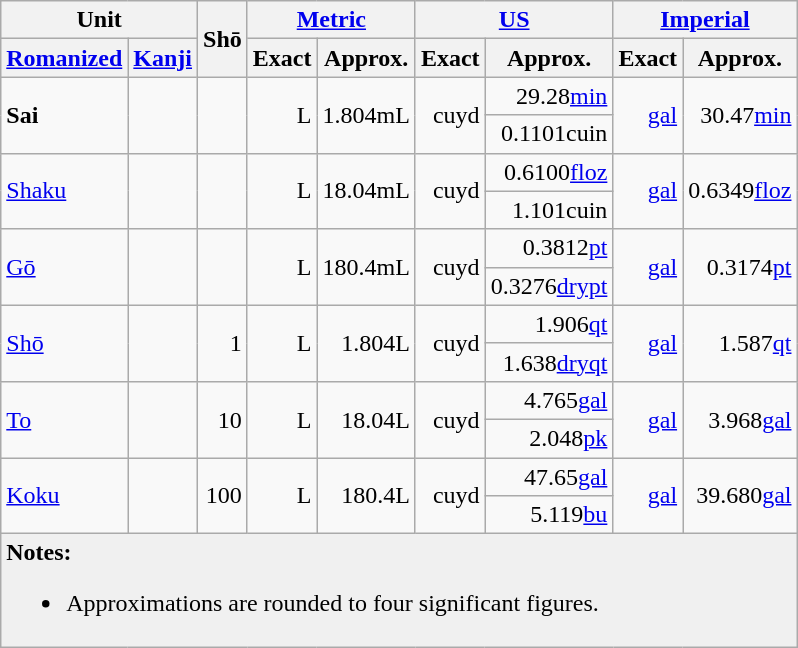<table class="wikitable">
<tr>
<th colspan="2">Unit</th>
<th rowspan="2">Shō</th>
<th colspan="2"><a href='#'>Metric</a></th>
<th colspan="2"><a href='#'>US</a></th>
<th colspan="3"><a href='#'>Imperial</a></th>
</tr>
<tr>
<th><a href='#'>Romanized</a></th>
<th><a href='#'>Kanji</a></th>
<th>Exact</th>
<th>Approx.</th>
<th>Exact</th>
<th>Approx.</th>
<th>Exact</th>
<th>Approx.</th>
</tr>
<tr style="text-align: right">
<td rowspan=2  style="text-align:left;"><strong>Sai</strong></td>
<td rowspan=2 align="center"></td>
<td rowspan=2 height="30pt"></td>
<td rowspan=2>L</td>
<td rowspan=2>1.804mL</td>
<td rowspan=2>cuyd</td>
<td>29.28<a href='#'>min</a></td>
<td rowspan=2><a href='#'>gal</a></td>
<td rowspan=2>30.47<a href='#'>min</a></td>
</tr>
<tr style="text-align: right">
<td>0.1101cuin</td>
</tr>
<tr style="text-align: right">
<td rowspan=2  style="text-align:left;"><a href='#'>Shaku</a></td>
<td rowspan=2 align="center"></td>
<td rowspan=2 height="30pt"></td>
<td rowspan=2>L</td>
<td rowspan=2>18.04mL</td>
<td rowspan=2>cuyd</td>
<td>0.6100<a href='#'>floz</a></td>
<td rowspan=2><a href='#'>gal</a></td>
<td rowspan=2>0.6349<a href='#'>floz</a></td>
</tr>
<tr style="text-align: right">
<td>1.101cuin</td>
</tr>
<tr style="text-align: right">
<td rowspan=2  style="text-align:left;"><a href='#'>Gō</a></td>
<td rowspan=2 align="center"></td>
<td rowspan=2 height="30pt"></td>
<td rowspan=2>L</td>
<td rowspan=2>180.4mL</td>
<td rowspan=2>cuyd</td>
<td>0.3812<a href='#'>pt</a></td>
<td rowspan=2><a href='#'>gal</a></td>
<td rowspan=2>0.3174<a href='#'>pt</a></td>
</tr>
<tr style="text-align: right">
<td>0.3276<a href='#'>drypt</a></td>
</tr>
<tr style="text-align: right">
<td rowspan=2  style="text-align:left;"><a href='#'>Shō</a></td>
<td rowspan=2 align="center"></td>
<td rowspan=2>1</td>
<td rowspan=2>L</td>
<td rowspan=2>1.804L</td>
<td rowspan=2>cuyd</td>
<td>1.906<a href='#'>qt</a></td>
<td rowspan=2><a href='#'>gal</a></td>
<td rowspan=2>1.587<a href='#'>qt</a></td>
</tr>
<tr style="text-align: right">
<td>1.638<a href='#'>dryqt</a></td>
</tr>
<tr style="text-align: right">
<td rowspan=2 style="text-align:left;"><a href='#'>To</a></td>
<td rowspan=2 align="center"></td>
<td rowspan=2>10</td>
<td rowspan=2>L</td>
<td rowspan=2>18.04L</td>
<td rowspan=2>cuyd</td>
<td>4.765<a href='#'>gal</a></td>
<td rowspan=2><a href='#'>gal</a></td>
<td rowspan=2>3.968<a href='#'>gal</a></td>
</tr>
<tr style="text-align: right">
<td>2.048<a href='#'>pk</a></td>
</tr>
<tr style="text-align: right">
<td rowspan=2 style="text-align:left;"><a href='#'>Koku</a></td>
<td rowspan=2 align="center"></td>
<td rowspan=2>100</td>
<td rowspan=2>L</td>
<td rowspan=2>180.4L</td>
<td rowspan=2>cuyd</td>
<td>47.65<a href='#'>gal</a></td>
<td rowspan=2><a href='#'>gal</a></td>
<td rowspan=2>39.680<a href='#'>gal</a></td>
</tr>
<tr style="text-align: right">
<td>5.119<a href='#'>bu</a></td>
</tr>
<tr>
<td colspan="13" bgcolor=#F0F0F0><strong>Notes:</strong><br><ul><li>Approximations are rounded to four significant figures.</li></ul></td>
</tr>
</table>
